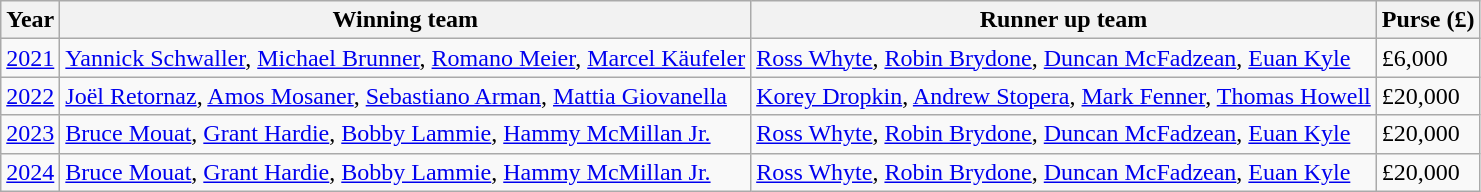<table class="wikitable">
<tr>
<th scope="col">Year</th>
<th scope="col">Winning team</th>
<th scope="col">Runner up team</th>
<th scope="col">Purse (£)</th>
</tr>
<tr>
<td><a href='#'>2021</a></td>
<td> <a href='#'>Yannick Schwaller</a>, <a href='#'>Michael Brunner</a>, <a href='#'>Romano Meier</a>, <a href='#'>Marcel Käufeler</a></td>
<td> <a href='#'>Ross Whyte</a>, <a href='#'>Robin Brydone</a>, <a href='#'>Duncan McFadzean</a>, <a href='#'>Euan Kyle</a></td>
<td>£6,000</td>
</tr>
<tr>
<td><a href='#'>2022</a></td>
<td> <a href='#'>Joël Retornaz</a>, <a href='#'>Amos Mosaner</a>, <a href='#'>Sebastiano Arman</a>, <a href='#'>Mattia Giovanella</a></td>
<td> <a href='#'>Korey Dropkin</a>, <a href='#'>Andrew Stopera</a>, <a href='#'>Mark Fenner</a>, <a href='#'>Thomas Howell</a></td>
<td>£20,000</td>
</tr>
<tr>
<td><a href='#'>2023</a></td>
<td> <a href='#'>Bruce Mouat</a>, <a href='#'>Grant Hardie</a>, <a href='#'>Bobby Lammie</a>, <a href='#'>Hammy McMillan Jr.</a></td>
<td> <a href='#'>Ross Whyte</a>, <a href='#'>Robin Brydone</a>, <a href='#'>Duncan McFadzean</a>, <a href='#'>Euan Kyle</a></td>
<td>£20,000</td>
</tr>
<tr>
<td><a href='#'>2024</a></td>
<td> <a href='#'>Bruce Mouat</a>, <a href='#'>Grant Hardie</a>, <a href='#'>Bobby Lammie</a>, <a href='#'>Hammy McMillan Jr.</a></td>
<td> <a href='#'>Ross Whyte</a>, <a href='#'>Robin Brydone</a>, <a href='#'>Duncan McFadzean</a>, <a href='#'>Euan Kyle</a></td>
<td>£20,000</td>
</tr>
</table>
